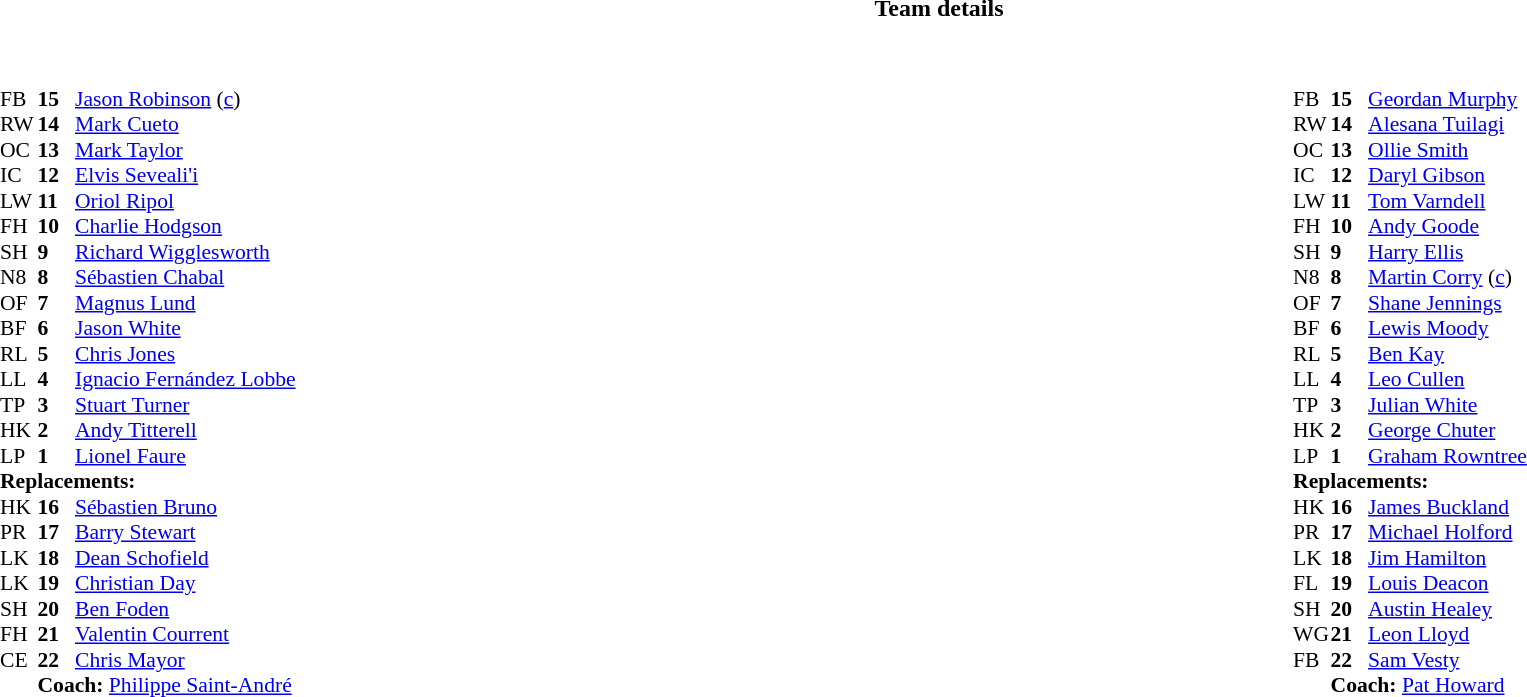<table border="0" width="100%" class="collapsible collapsed">
<tr>
<th>Team details</th>
</tr>
<tr>
<td><br><table width="100%">
<tr>
<td valign="top" width="50%"><br><table style="font-size: 90%" cellspacing="0" cellpadding="0">
<tr>
<th width="25"></th>
<th width="25"></th>
</tr>
<tr>
<td>FB</td>
<td><strong>15</strong></td>
<td> <a href='#'>Jason Robinson</a> (<a href='#'>c</a>)</td>
</tr>
<tr>
<td>RW</td>
<td><strong>14</strong></td>
<td> <a href='#'>Mark Cueto</a></td>
</tr>
<tr>
<td>OC</td>
<td><strong>13</strong></td>
<td> <a href='#'>Mark Taylor</a></td>
<td></td>
</tr>
<tr>
<td>IC</td>
<td><strong>12</strong></td>
<td> <a href='#'>Elvis Seveali'i</a></td>
</tr>
<tr>
<td>LW</td>
<td><strong>11</strong></td>
<td> <a href='#'>Oriol Ripol</a></td>
<td></td>
</tr>
<tr>
<td>FH</td>
<td><strong>10</strong></td>
<td> <a href='#'>Charlie Hodgson</a></td>
</tr>
<tr>
<td>SH</td>
<td><strong>9</strong></td>
<td> <a href='#'>Richard Wigglesworth</a></td>
<td></td>
</tr>
<tr>
<td>N8</td>
<td><strong>8</strong></td>
<td> <a href='#'>Sébastien Chabal</a></td>
</tr>
<tr>
<td>OF</td>
<td><strong>7</strong></td>
<td> <a href='#'>Magnus Lund</a></td>
</tr>
<tr>
<td>BF</td>
<td><strong>6</strong></td>
<td> <a href='#'>Jason White</a></td>
</tr>
<tr>
<td>RL</td>
<td><strong>5</strong></td>
<td> <a href='#'>Chris Jones</a></td>
<td></td>
</tr>
<tr>
<td>LL</td>
<td><strong>4</strong></td>
<td> <a href='#'>Ignacio Fernández Lobbe</a></td>
<td></td>
</tr>
<tr>
<td>TP</td>
<td><strong>3</strong></td>
<td> <a href='#'>Stuart Turner</a></td>
</tr>
<tr>
<td>HK</td>
<td><strong>2</strong></td>
<td> <a href='#'>Andy Titterell</a></td>
<td></td>
</tr>
<tr>
<td>LP</td>
<td><strong>1</strong></td>
<td> <a href='#'>Lionel Faure</a></td>
<td></td>
</tr>
<tr>
<td colspan=3><strong>Replacements:</strong></td>
</tr>
<tr>
<td>HK</td>
<td><strong>16</strong></td>
<td> <a href='#'>Sébastien Bruno</a></td>
<td></td>
</tr>
<tr>
<td>PR</td>
<td><strong>17</strong></td>
<td> <a href='#'>Barry Stewart</a></td>
<td></td>
</tr>
<tr>
<td>LK</td>
<td><strong>18</strong></td>
<td> <a href='#'>Dean Schofield</a></td>
<td></td>
</tr>
<tr>
<td>LK</td>
<td><strong>19</strong></td>
<td> <a href='#'>Christian Day</a></td>
<td></td>
</tr>
<tr>
<td>SH</td>
<td><strong>20</strong></td>
<td> <a href='#'>Ben Foden</a></td>
<td></td>
</tr>
<tr>
<td>FH</td>
<td><strong>21</strong></td>
<td> <a href='#'>Valentin Courrent</a></td>
<td></td>
</tr>
<tr>
<td>CE</td>
<td><strong>22</strong></td>
<td> <a href='#'>Chris Mayor</a></td>
<td></td>
</tr>
<tr>
<td></td>
<td colspan=3><strong>Coach:</strong>  <a href='#'>Philippe Saint-André</a></td>
</tr>
<tr>
<td colspan="4"></td>
</tr>
</table>
</td>
<td valign="top" width="50%"><br><table style="font-size: 90%" cellspacing="0" cellpadding="0" align="center">
<tr>
<th width="25"></th>
<th width="25"></th>
</tr>
<tr>
<td>FB</td>
<td><strong>15</strong></td>
<td> <a href='#'>Geordan Murphy</a></td>
</tr>
<tr>
<td>RW</td>
<td><strong>14</strong></td>
<td> <a href='#'>Alesana Tuilagi</a></td>
<td></td>
</tr>
<tr>
<td>OC</td>
<td><strong>13</strong></td>
<td> <a href='#'>Ollie Smith</a></td>
</tr>
<tr>
<td>IC</td>
<td><strong>12</strong></td>
<td> <a href='#'>Daryl Gibson</a></td>
</tr>
<tr>
<td>LW</td>
<td><strong>11</strong></td>
<td> <a href='#'>Tom Varndell</a></td>
</tr>
<tr>
<td>FH</td>
<td><strong>10</strong></td>
<td> <a href='#'>Andy Goode</a></td>
</tr>
<tr>
<td>SH</td>
<td><strong>9</strong></td>
<td> <a href='#'>Harry Ellis</a></td>
<td></td>
</tr>
<tr>
<td>N8</td>
<td><strong>8</strong></td>
<td> <a href='#'>Martin Corry</a> (<a href='#'>c</a>)</td>
</tr>
<tr>
<td>OF</td>
<td><strong>7</strong></td>
<td> <a href='#'>Shane Jennings</a></td>
<td></td>
</tr>
<tr>
<td>BF</td>
<td><strong>6</strong></td>
<td> <a href='#'>Lewis Moody</a></td>
</tr>
<tr>
<td>RL</td>
<td><strong>5</strong></td>
<td> <a href='#'>Ben Kay</a></td>
</tr>
<tr>
<td>LL</td>
<td><strong>4</strong></td>
<td> <a href='#'>Leo Cullen</a></td>
<td></td>
</tr>
<tr>
<td>TP</td>
<td><strong>3</strong></td>
<td> <a href='#'>Julian White</a></td>
</tr>
<tr>
<td>HK</td>
<td><strong>2</strong></td>
<td> <a href='#'>George Chuter</a></td>
<td></td>
</tr>
<tr>
<td>LP</td>
<td><strong>1</strong></td>
<td> <a href='#'>Graham Rowntree</a></td>
<td></td>
</tr>
<tr>
<td colspan=3><strong>Replacements:</strong></td>
</tr>
<tr>
<td>HK</td>
<td><strong>16</strong></td>
<td> <a href='#'>James Buckland</a></td>
<td></td>
</tr>
<tr>
<td>PR</td>
<td><strong>17</strong></td>
<td> <a href='#'>Michael Holford</a></td>
<td></td>
</tr>
<tr>
<td>LK</td>
<td><strong>18</strong></td>
<td> <a href='#'>Jim Hamilton</a></td>
<td></td>
</tr>
<tr>
<td>FL</td>
<td><strong>19</strong></td>
<td> <a href='#'>Louis Deacon</a></td>
<td></td>
</tr>
<tr>
<td>SH</td>
<td><strong>20</strong></td>
<td> <a href='#'>Austin Healey</a></td>
<td></td>
</tr>
<tr>
<td>WG</td>
<td><strong>21</strong></td>
<td> <a href='#'>Leon Lloyd</a></td>
</tr>
<tr>
<td>FB</td>
<td><strong>22</strong></td>
<td> <a href='#'>Sam Vesty</a></td>
<td></td>
</tr>
<tr>
<td></td>
<td colspan=3><strong>Coach:</strong>  <a href='#'>Pat Howard</a></td>
</tr>
<tr>
<td colspan="4"></td>
</tr>
</table>
</td>
</tr>
</table>
</td>
</tr>
</table>
